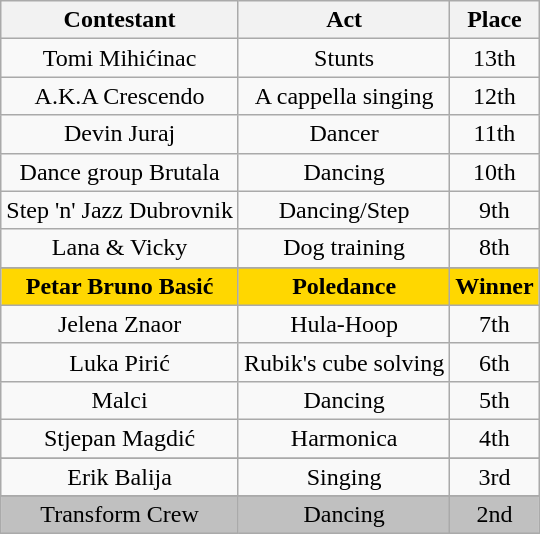<table class="wikitable sortable" style=text-align:center;>
<tr>
<th>Contestant</th>
<th>Act</th>
<th>Place</th>
</tr>
<tr>
<td>Tomi Mihićinac</td>
<td>Stunts</td>
<td>13th</td>
</tr>
<tr>
<td>A.K.A Crescendo</td>
<td>A cappella singing</td>
<td>12th</td>
</tr>
<tr>
<td>Devin Juraj</td>
<td>Dancer</td>
<td>11th</td>
</tr>
<tr>
<td>Dance group Brutala</td>
<td>Dancing</td>
<td>10th</td>
</tr>
<tr>
<td>Step 'n' Jazz Dubrovnik</td>
<td>Dancing/Step</td>
<td>9th</td>
</tr>
<tr>
<td>Lana & Vicky</td>
<td>Dog training</td>
<td>8th</td>
</tr>
<tr>
</tr>
<tr bgcolor="gold">
<td><strong>Petar Bruno Basić</strong></td>
<td><strong>Poledance</strong></td>
<td><strong>Winner</strong></td>
</tr>
<tr>
<td>Jelena Znaor</td>
<td>Hula-Hoop</td>
<td>7th</td>
</tr>
<tr>
<td>Luka Pirić</td>
<td>Rubik's cube solving</td>
<td>6th</td>
</tr>
<tr>
<td>Malci</td>
<td>Dancing</td>
<td>5th</td>
</tr>
<tr>
<td>Stjepan Magdić</td>
<td>Harmonica</td>
<td>4th</td>
</tr>
<tr>
</tr>
<tr>
<td>Erik Balija</td>
<td>Singing</td>
<td>3rd</td>
</tr>
<tr>
</tr>
<tr bgcolor="silver">
<td>Transform Crew</td>
<td>Dancing</td>
<td>2nd</td>
</tr>
</table>
